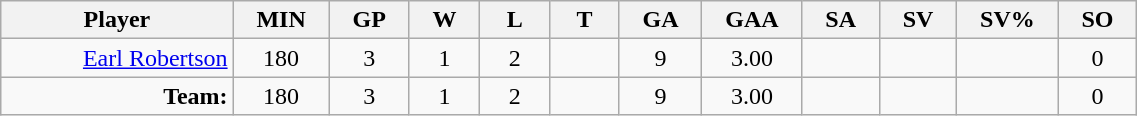<table class="wikitable sortable" width="60%">
<tr>
<th bgcolor="#DDDDFF" width="10%">Player</th>
<th width="3%" bgcolor="#DDDDFF">MIN</th>
<th width="3%" bgcolor="#DDDDFF">GP</th>
<th width="3%" bgcolor="#DDDDFF">W</th>
<th width="3%" bgcolor="#DDDDFF">L</th>
<th width="3%" bgcolor="#DDDDFF">T</th>
<th width="3%" bgcolor="#DDDDFF">GA</th>
<th width="3%" bgcolor="#DDDDFF">GAA</th>
<th width="3%" bgcolor="#DDDDFF">SA</th>
<th width="3%" bgcolor="#DDDDFF">SV</th>
<th width="3%" bgcolor="#DDDDFF">SV%</th>
<th width="3%" bgcolor="#DDDDFF">SO</th>
</tr>
<tr align="center">
<td align="right"><a href='#'>Earl Robertson</a></td>
<td>180</td>
<td>3</td>
<td>1</td>
<td>2</td>
<td></td>
<td>9</td>
<td>3.00</td>
<td></td>
<td></td>
<td></td>
<td>0</td>
</tr>
<tr align="center">
<td align="right"><strong>Team:</strong></td>
<td>180</td>
<td>3</td>
<td>1</td>
<td>2</td>
<td></td>
<td>9</td>
<td>3.00</td>
<td></td>
<td></td>
<td></td>
<td>0</td>
</tr>
</table>
